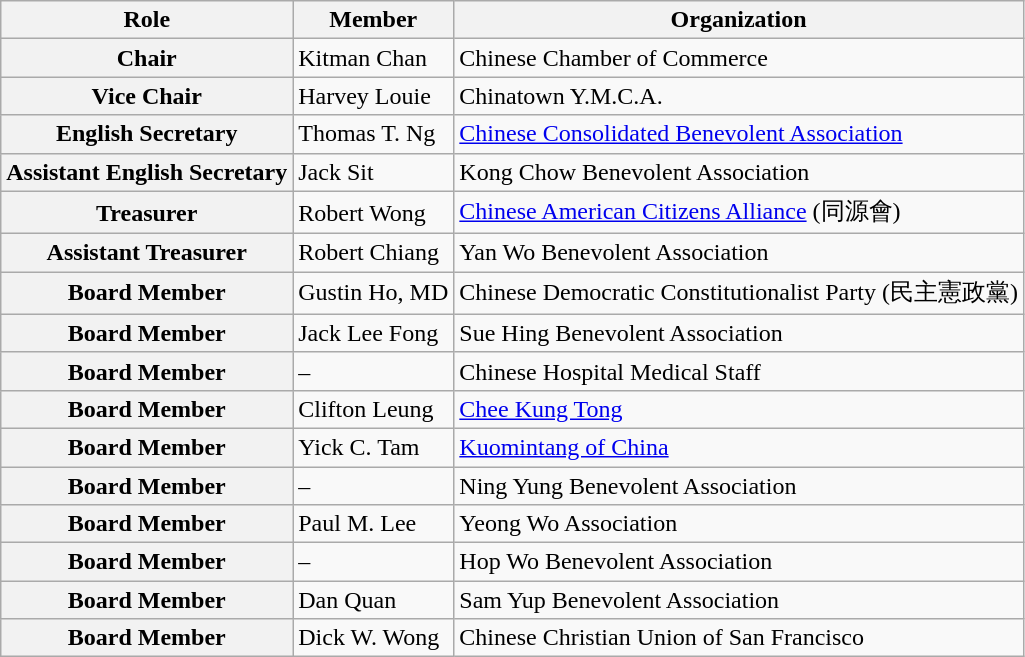<table class="wikitable">
<tr>
<th>Role</th>
<th>Member</th>
<th>Organization</th>
</tr>
<tr>
<th>Chair</th>
<td>Kitman Chan</td>
<td>Chinese Chamber of Commerce</td>
</tr>
<tr>
<th>Vice Chair</th>
<td>Harvey Louie</td>
<td>Chinatown Y.M.C.A.</td>
</tr>
<tr>
<th>English Secretary</th>
<td>Thomas T. Ng</td>
<td><a href='#'>Chinese Consolidated Benevolent Association</a></td>
</tr>
<tr>
<th>Assistant English Secretary</th>
<td>Jack Sit</td>
<td>Kong Chow Benevolent Association<br></td>
</tr>
<tr>
<th>Treasurer</th>
<td>Robert Wong</td>
<td><a href='#'>Chinese American Citizens Alliance</a> (同源會)</td>
</tr>
<tr>
<th>Assistant Treasurer</th>
<td>Robert Chiang</td>
<td>Yan Wo Benevolent Association</td>
</tr>
<tr>
<th>Board Member</th>
<td>Gustin Ho, MD</td>
<td>Chinese Democratic Constitutionalist Party (民主憲政黨)</td>
</tr>
<tr>
<th>Board Member</th>
<td>Jack Lee Fong</td>
<td>Sue Hing Benevolent Association</td>
</tr>
<tr>
<th>Board Member</th>
<td>–</td>
<td>Chinese Hospital Medical Staff</td>
</tr>
<tr>
<th>Board Member</th>
<td>Clifton Leung</td>
<td><a href='#'>Chee Kung Tong</a></td>
</tr>
<tr>
<th>Board Member</th>
<td>Yick C. Tam</td>
<td><a href='#'>Kuomintang of China</a></td>
</tr>
<tr>
<th>Board Member</th>
<td>–</td>
<td>Ning Yung Benevolent Association</td>
</tr>
<tr>
<th>Board Member</th>
<td>Paul M. Lee</td>
<td>Yeong Wo Association</td>
</tr>
<tr>
<th>Board Member</th>
<td>–</td>
<td>Hop Wo Benevolent Association</td>
</tr>
<tr>
<th>Board Member</th>
<td>Dan Quan</td>
<td>Sam Yup Benevolent Association</td>
</tr>
<tr>
<th>Board Member</th>
<td>Dick W. Wong</td>
<td>Chinese Christian Union of San Francisco</td>
</tr>
</table>
